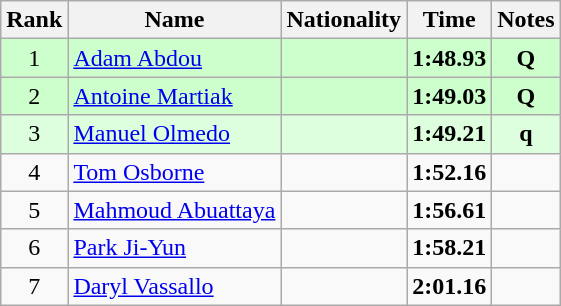<table class="wikitable sortable" style="text-align:center">
<tr>
<th>Rank</th>
<th>Name</th>
<th>Nationality</th>
<th>Time</th>
<th>Notes</th>
</tr>
<tr bgcolor=ccffcc>
<td>1</td>
<td align=left><a href='#'>Adam Abdou</a></td>
<td align=left></td>
<td><strong>1:48.93</strong></td>
<td><strong>Q</strong></td>
</tr>
<tr bgcolor=ccffcc>
<td>2</td>
<td align=left><a href='#'>Antoine Martiak</a></td>
<td align=left></td>
<td><strong>1:49.03</strong></td>
<td><strong>Q</strong></td>
</tr>
<tr bgcolor=ddffdd>
<td>3</td>
<td align=left><a href='#'>Manuel Olmedo</a></td>
<td align=left></td>
<td><strong>1:49.21</strong></td>
<td><strong>q</strong></td>
</tr>
<tr>
<td>4</td>
<td align=left><a href='#'>Tom Osborne</a></td>
<td align=left></td>
<td><strong>1:52.16</strong></td>
<td></td>
</tr>
<tr>
<td>5</td>
<td align=left><a href='#'>Mahmoud Abuattaya</a></td>
<td align=left></td>
<td><strong>1:56.61</strong></td>
<td></td>
</tr>
<tr>
<td>6</td>
<td align=left><a href='#'>Park Ji-Yun</a></td>
<td align=left></td>
<td><strong>1:58.21</strong></td>
<td></td>
</tr>
<tr>
<td>7</td>
<td align=left><a href='#'>Daryl Vassallo</a></td>
<td align=left></td>
<td><strong>2:01.16</strong></td>
<td></td>
</tr>
</table>
